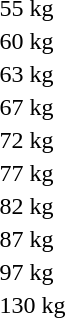<table>
<tr>
<td rowspan=2>55 kg<br></td>
<td rowspan=2></td>
<td rowspan=2></td>
<td></td>
</tr>
<tr>
<td></td>
</tr>
<tr>
<td rowspan=2>60 kg<br></td>
<td rowspan=2></td>
<td rowspan=2></td>
<td></td>
</tr>
<tr>
<td></td>
</tr>
<tr>
<td rowspan=2>63 kg<br></td>
<td rowspan=2></td>
<td rowspan=2></td>
<td></td>
</tr>
<tr>
<td></td>
</tr>
<tr>
<td rowspan=2>67 kg<br></td>
<td rowspan=2></td>
<td rowspan=2></td>
<td></td>
</tr>
<tr>
<td></td>
</tr>
<tr>
<td rowspan=2>72 kg<br></td>
<td rowspan=2></td>
<td rowspan=2></td>
<td></td>
</tr>
<tr>
<td></td>
</tr>
<tr>
<td rowspan=2>77 kg<br></td>
<td rowspan=2></td>
<td rowspan=2></td>
<td></td>
</tr>
<tr>
<td></td>
</tr>
<tr>
<td rowspan=2>82 kg<br></td>
<td rowspan=2></td>
<td rowspan=2></td>
<td></td>
</tr>
<tr>
<td></td>
</tr>
<tr>
<td rowspan=2>87 kg<br></td>
<td rowspan=2></td>
<td rowspan=2></td>
<td></td>
</tr>
<tr>
<td></td>
</tr>
<tr>
<td rowspan=2>97 kg<br></td>
<td rowspan=2></td>
<td rowspan=2></td>
<td></td>
</tr>
<tr>
<td></td>
</tr>
<tr>
<td rowspan=2>130 kg<br></td>
<td rowspan=2></td>
<td rowspan=2></td>
<td></td>
</tr>
<tr>
<td></td>
</tr>
</table>
